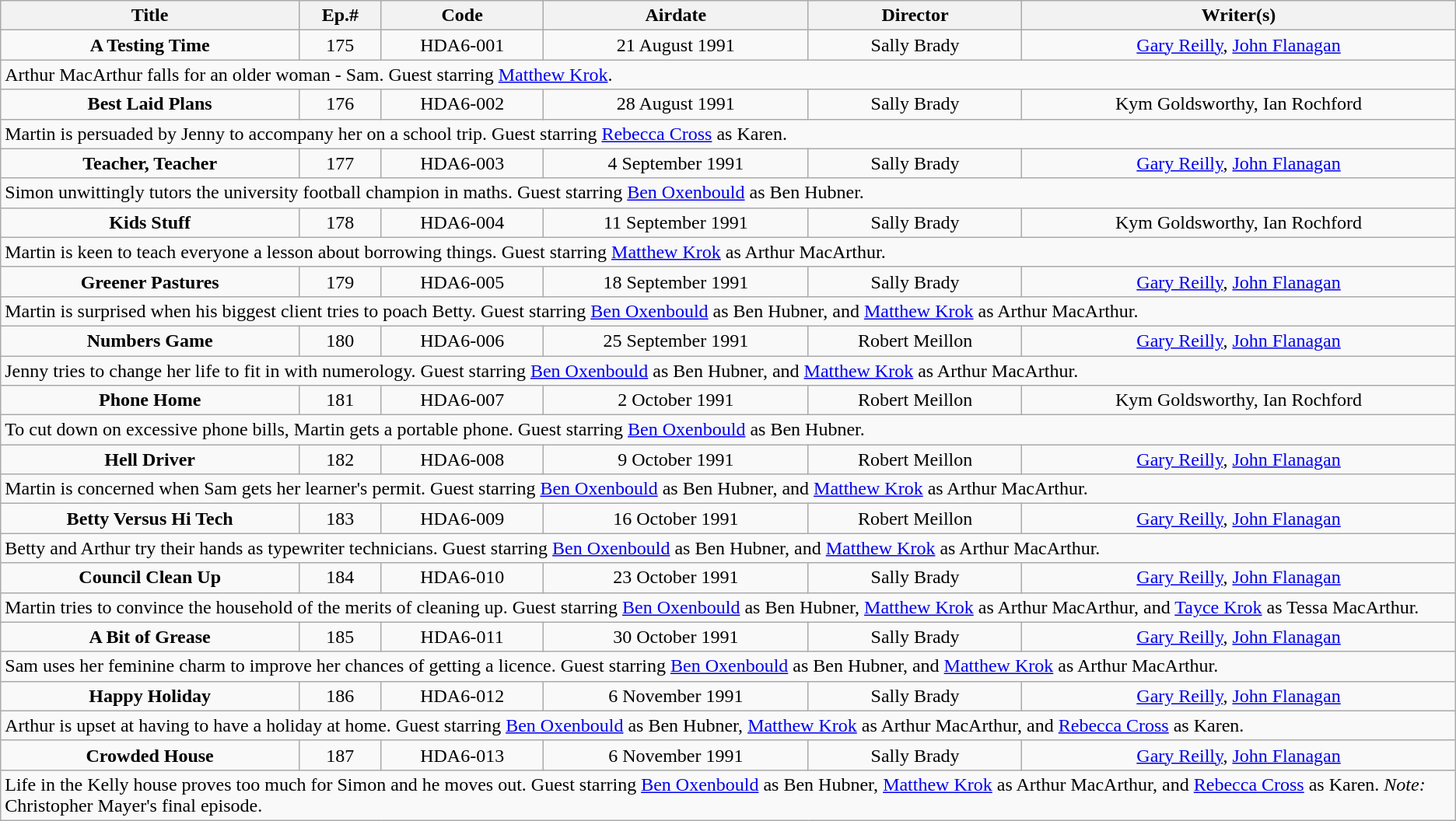<table class="wikitable">
<tr>
<th>Title</th>
<th>Ep.#</th>
<th>Code</th>
<th>Airdate</th>
<th>Director</th>
<th>Writer(s)</th>
</tr>
<tr align="center" |>
<td><strong>A Testing Time</strong></td>
<td>175</td>
<td>HDA6-001</td>
<td>21 August 1991</td>
<td>Sally Brady</td>
<td><a href='#'>Gary Reilly</a>, <a href='#'>John Flanagan</a></td>
</tr>
<tr>
<td colspan="6">Arthur MacArthur falls for an older woman - Sam. Guest starring <a href='#'>Matthew Krok</a>.</td>
</tr>
<tr align="center">
<td><strong>Best Laid Plans</strong></td>
<td>176</td>
<td>HDA6-002</td>
<td>28 August 1991</td>
<td>Sally Brady</td>
<td>Kym Goldsworthy, Ian Rochford</td>
</tr>
<tr>
<td colspan="6">Martin is persuaded by Jenny to accompany her on a school trip. Guest starring <a href='#'>Rebecca Cross</a> as Karen.</td>
</tr>
<tr align="center" |>
<td><strong>Teacher, Teacher</strong></td>
<td>177</td>
<td>HDA6-003</td>
<td>4 September 1991</td>
<td>Sally Brady</td>
<td><a href='#'>Gary Reilly</a>, <a href='#'>John Flanagan</a></td>
</tr>
<tr>
<td colspan="6">Simon unwittingly tutors the university football champion in maths. Guest starring <a href='#'>Ben Oxenbould</a> as Ben Hubner.</td>
</tr>
<tr align="center">
<td><strong>Kids Stuff</strong></td>
<td>178</td>
<td>HDA6-004</td>
<td>11 September 1991</td>
<td>Sally Brady</td>
<td>Kym Goldsworthy, Ian Rochford</td>
</tr>
<tr>
<td colspan="6">Martin is keen to teach everyone a lesson about borrowing things. Guest starring <a href='#'>Matthew Krok</a> as Arthur MacArthur.</td>
</tr>
<tr align="center" |>
<td><strong>Greener Pastures</strong></td>
<td>179</td>
<td>HDA6-005</td>
<td>18 September 1991</td>
<td>Sally Brady</td>
<td><a href='#'>Gary Reilly</a>, <a href='#'>John Flanagan</a></td>
</tr>
<tr>
<td colspan="6">Martin is surprised when his biggest client tries to poach Betty. Guest starring <a href='#'>Ben Oxenbould</a> as Ben Hubner, and <a href='#'>Matthew Krok</a> as Arthur MacArthur.</td>
</tr>
<tr align="center">
<td><strong>Numbers Game</strong></td>
<td>180</td>
<td>HDA6-006</td>
<td>25 September 1991</td>
<td>Robert Meillon</td>
<td><a href='#'>Gary Reilly</a>, <a href='#'>John Flanagan</a></td>
</tr>
<tr>
<td colspan="6">Jenny tries to change her life to fit in with numerology. Guest starring <a href='#'>Ben Oxenbould</a> as Ben Hubner, and <a href='#'>Matthew Krok</a> as Arthur MacArthur.</td>
</tr>
<tr align="center" |>
<td><strong>Phone Home</strong></td>
<td>181</td>
<td>HDA6-007</td>
<td>2 October 1991</td>
<td>Robert Meillon</td>
<td>Kym Goldsworthy, Ian Rochford</td>
</tr>
<tr>
<td colspan="6">To cut down on excessive phone bills, Martin gets a portable phone. Guest starring <a href='#'>Ben Oxenbould</a> as Ben Hubner.</td>
</tr>
<tr align="center">
<td><strong>Hell Driver</strong></td>
<td>182</td>
<td>HDA6-008</td>
<td>9 October 1991</td>
<td>Robert Meillon</td>
<td><a href='#'>Gary Reilly</a>, <a href='#'>John Flanagan</a></td>
</tr>
<tr>
<td colspan="6">Martin is concerned when Sam gets her learner's permit. Guest starring <a href='#'>Ben Oxenbould</a> as Ben Hubner, and <a href='#'>Matthew Krok</a> as Arthur MacArthur.</td>
</tr>
<tr align="center" |>
<td><strong>Betty Versus Hi Tech</strong></td>
<td>183</td>
<td>HDA6-009</td>
<td>16 October 1991</td>
<td>Robert Meillon</td>
<td><a href='#'>Gary Reilly</a>, <a href='#'>John Flanagan</a></td>
</tr>
<tr>
<td colspan="6">Betty and Arthur try their hands as typewriter technicians. Guest starring <a href='#'>Ben Oxenbould</a> as Ben Hubner, and <a href='#'>Matthew Krok</a> as Arthur MacArthur.</td>
</tr>
<tr align="center">
<td><strong>Council Clean Up</strong></td>
<td>184</td>
<td>HDA6-010</td>
<td>23 October 1991</td>
<td>Sally Brady</td>
<td><a href='#'>Gary Reilly</a>, <a href='#'>John Flanagan</a></td>
</tr>
<tr>
<td colspan="6">Martin tries to convince the household of the merits of cleaning up. Guest starring <a href='#'>Ben Oxenbould</a> as Ben Hubner, <a href='#'>Matthew Krok</a> as Arthur MacArthur, and <a href='#'>Tayce Krok</a> as Tessa MacArthur.</td>
</tr>
<tr align="center" |>
<td><strong>A Bit of Grease</strong></td>
<td>185</td>
<td>HDA6-011</td>
<td>30 October 1991</td>
<td>Sally Brady</td>
<td><a href='#'>Gary Reilly</a>, <a href='#'>John Flanagan</a></td>
</tr>
<tr>
<td colspan="6">Sam uses her feminine charm to improve her chances of getting a licence. Guest starring <a href='#'>Ben Oxenbould</a> as Ben Hubner, and <a href='#'>Matthew Krok</a> as Arthur MacArthur.</td>
</tr>
<tr align="center">
<td><strong>Happy Holiday</strong></td>
<td>186</td>
<td>HDA6-012</td>
<td>6 November 1991</td>
<td>Sally Brady</td>
<td><a href='#'>Gary Reilly</a>, <a href='#'>John Flanagan</a></td>
</tr>
<tr>
<td colspan="6">Arthur is upset at having to have a holiday at home. Guest starring <a href='#'>Ben Oxenbould</a> as Ben Hubner, <a href='#'>Matthew Krok</a> as Arthur MacArthur, and <a href='#'>Rebecca Cross</a> as Karen.</td>
</tr>
<tr align="center" |>
<td><strong>Crowded House</strong></td>
<td>187</td>
<td>HDA6-013</td>
<td>6 November 1991</td>
<td>Sally Brady</td>
<td><a href='#'>Gary Reilly</a>, <a href='#'>John Flanagan</a></td>
</tr>
<tr>
<td colspan="6">Life in the Kelly house proves too much for Simon and he moves out. Guest starring <a href='#'>Ben Oxenbould</a> as Ben Hubner, <a href='#'>Matthew Krok</a> as Arthur MacArthur, and <a href='#'>Rebecca Cross</a> as Karen. <em>Note:</em> Christopher Mayer's final episode.</td>
</tr>
</table>
